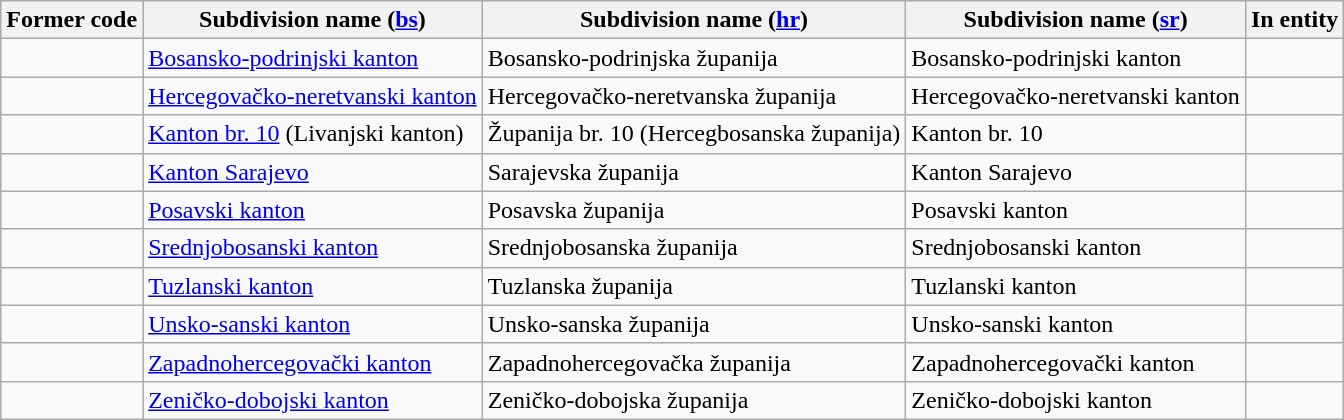<table class="wikitable sortable mw-collapsible">
<tr>
<th>Former code</th>
<th>Subdivision name (<a href='#'>bs</a>)</th>
<th>Subdivision name (<a href='#'>hr</a>)</th>
<th>Subdivision name (<a href='#'>sr</a>)</th>
<th>In entity</th>
</tr>
<tr>
<td></td>
<td><a href='#'>Bosansko-podrinjski kanton</a></td>
<td>Bosansko-podrinjska županija</td>
<td>Bosansko-podrinjski kanton</td>
<td><a href='#'></a></td>
</tr>
<tr>
<td></td>
<td><a href='#'>Hercegovačko-neretvanski kanton</a></td>
<td>Hercegovačko-neretvanska županija</td>
<td>Hercegovačko-neretvanski kanton</td>
<td><a href='#'></a></td>
</tr>
<tr>
<td></td>
<td><a href='#'>Kanton br. 10</a> (Livanjski kanton)</td>
<td>Županija br. 10 (Hercegbosanska županija)</td>
<td>Kanton br. 10</td>
<td><a href='#'></a></td>
</tr>
<tr>
<td></td>
<td><a href='#'>Kanton Sarajevo</a></td>
<td>Sarajevska županija</td>
<td>Kanton Sarajevo</td>
<td><a href='#'></a></td>
</tr>
<tr>
<td></td>
<td><a href='#'>Posavski kanton</a></td>
<td>Posavska županija</td>
<td>Posavski kanton</td>
<td><a href='#'></a></td>
</tr>
<tr>
<td></td>
<td><a href='#'>Srednjobosanski kanton</a></td>
<td>Srednjobosanska županija</td>
<td>Srednjobosanski kanton</td>
<td><a href='#'></a></td>
</tr>
<tr>
<td></td>
<td><a href='#'>Tuzlanski kanton</a></td>
<td>Tuzlanska županija</td>
<td>Tuzlanski kanton</td>
<td><a href='#'></a></td>
</tr>
<tr>
<td></td>
<td><a href='#'>Unsko-sanski kanton</a></td>
<td>Unsko-sanska županija</td>
<td>Unsko-sanski kanton</td>
<td><a href='#'></a></td>
</tr>
<tr>
<td></td>
<td><a href='#'>Zapadnohercegovački kanton</a></td>
<td>Zapadnohercegovačka županija</td>
<td>Zapadnohercegovački kanton</td>
<td><a href='#'></a></td>
</tr>
<tr>
<td></td>
<td><a href='#'>Zeničko-dobojski kanton</a></td>
<td>Zeničko-dobojska županija</td>
<td>Zeničko-dobojski kanton</td>
<td><a href='#'></a></td>
</tr>
</table>
